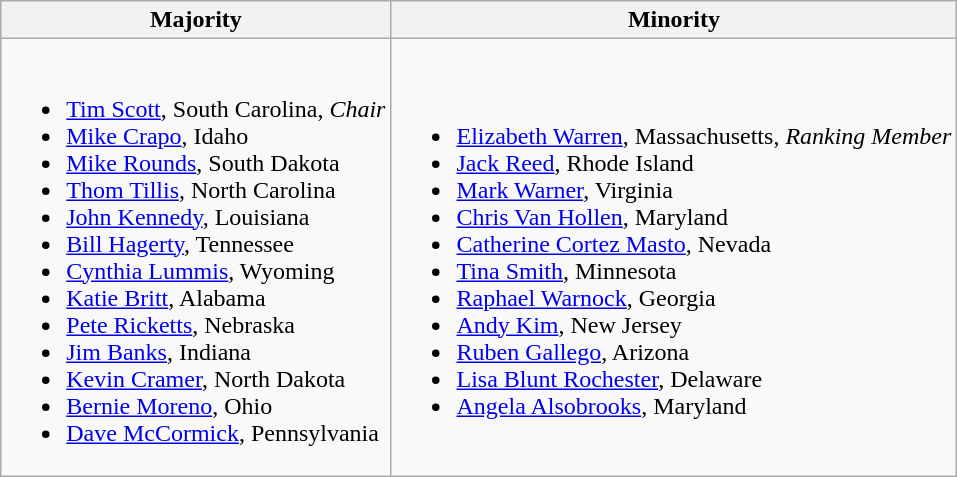<table class=wikitable>
<tr>
<th>Majority</th>
<th>Minority</th>
</tr>
<tr>
<td><br><ul><li><a href='#'>Tim Scott</a>, South Carolina, <em>Chair</em></li><li><a href='#'>Mike Crapo</a>, Idaho</li><li><a href='#'>Mike Rounds</a>, South Dakota</li><li><a href='#'>Thom Tillis</a>, North Carolina</li><li><a href='#'>John Kennedy</a>, Louisiana</li><li><a href='#'>Bill Hagerty</a>, Tennessee</li><li><a href='#'>Cynthia Lummis</a>, Wyoming</li><li><a href='#'>Katie Britt</a>, Alabama</li><li><a href='#'>Pete Ricketts</a>, Nebraska</li><li><a href='#'>Jim Banks</a>, Indiana</li><li><a href='#'>Kevin Cramer</a>, North Dakota</li><li><a href='#'>Bernie Moreno</a>, Ohio</li><li><a href='#'>Dave McCormick</a>, Pennsylvania</li></ul></td>
<td><br><ul><li><a href='#'>Elizabeth Warren</a>, Massachusetts, <em>Ranking Member</em></li><li><a href='#'>Jack Reed</a>, Rhode Island</li><li><a href='#'>Mark Warner</a>, Virginia</li><li><a href='#'>Chris Van Hollen</a>, Maryland</li><li><a href='#'>Catherine Cortez Masto</a>, Nevada</li><li><a href='#'>Tina Smith</a>, Minnesota</li><li><a href='#'>Raphael Warnock</a>, Georgia</li><li><a href='#'>Andy Kim</a>, New Jersey</li><li><a href='#'>Ruben Gallego</a>, Arizona</li><li><a href='#'>Lisa Blunt Rochester</a>, Delaware</li><li><a href='#'>Angela Alsobrooks</a>, Maryland</li></ul></td>
</tr>
</table>
